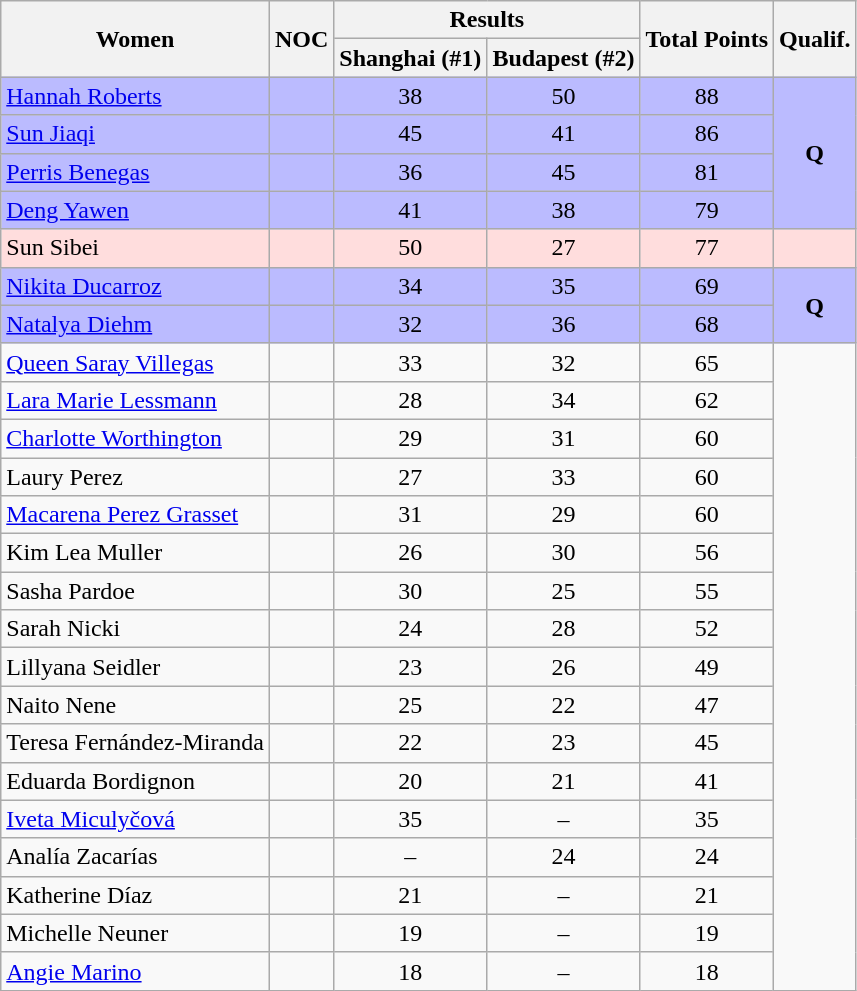<table class="wikitable sortable" style="text-align:center;">
<tr>
<th rowspan="2">Women</th>
<th rowspan="2">NOC</th>
<th colspan="2">Results</th>
<th rowspan="2">Total Points</th>
<th rowspan="2">Qualif.</th>
</tr>
<tr>
<th>Shanghai (#1)</th>
<th>Budapest (#2)</th>
</tr>
<tr bgcolor=bbbbff>
<td style="text-align:left;"><a href='#'>Hannah Roberts</a></td>
<td align="left"></td>
<td>38</td>
<td>50</td>
<td>88</td>
<td rowspan=4><strong>Q</strong></td>
</tr>
<tr bgcolor=bbbbff>
<td style="text-align:left;"><a href='#'>Sun Jiaqi</a></td>
<td align=left></td>
<td>45</td>
<td>41</td>
<td>86</td>
</tr>
<tr bgcolor=bbbbff>
<td style="text-align:left;"><a href='#'>Perris Benegas</a></td>
<td align="left"></td>
<td>36</td>
<td>45</td>
<td>81</td>
</tr>
<tr bgcolor=bbbbff>
<td style="text-align:left;"><a href='#'>Deng Yawen</a></td>
<td align="left"></td>
<td>41</td>
<td>38</td>
<td>79</td>
</tr>
<tr bgcolor=ffdddd>
<td style="text-align:left;">Sun Sibei</td>
<td align="left"></td>
<td>50</td>
<td>27</td>
<td>77</td>
<td></td>
</tr>
<tr bgcolor=bbbbff>
<td style="text-align:left;"><a href='#'>Nikita Ducarroz</a></td>
<td align="left"></td>
<td>34</td>
<td>35</td>
<td>69</td>
<td rowspan=2><strong>Q</strong></td>
</tr>
<tr bgcolor=bbbbff>
<td style="text-align:left;"><a href='#'>Natalya Diehm</a></td>
<td align="left"></td>
<td>32</td>
<td>36</td>
<td>68</td>
</tr>
<tr>
<td style="text-align:left;"><a href='#'>Queen Saray Villegas</a></td>
<td align="left"></td>
<td>33</td>
<td>32</td>
<td>65</td>
<td rowspan=17> </td>
</tr>
<tr>
<td style="text-align:left;"><a href='#'>Lara Marie Lessmann</a></td>
<td align="left"></td>
<td>28</td>
<td>34</td>
<td>62</td>
</tr>
<tr>
<td style="text-align:left;"><a href='#'>Charlotte Worthington</a></td>
<td align="left"></td>
<td>29</td>
<td>31</td>
<td>60</td>
</tr>
<tr>
<td style="text-align:left;">Laury Perez</td>
<td align="left"></td>
<td>27</td>
<td>33</td>
<td>60</td>
</tr>
<tr>
<td style="text-align:left;"><a href='#'>Macarena Perez Grasset</a></td>
<td align="left"></td>
<td>31</td>
<td>29</td>
<td>60</td>
</tr>
<tr>
<td style="text-align:left;">Kim Lea Muller</td>
<td align=left></td>
<td>26</td>
<td>30</td>
<td>56</td>
</tr>
<tr>
<td style="text-align:left;">Sasha Pardoe</td>
<td align=left></td>
<td>30</td>
<td>25</td>
<td>55</td>
</tr>
<tr>
<td style="text-align:left;">Sarah Nicki</td>
<td align=left></td>
<td>24</td>
<td>28</td>
<td>52</td>
</tr>
<tr>
<td style="text-align:left;">Lillyana Seidler</td>
<td align=left></td>
<td>23</td>
<td>26</td>
<td>49</td>
</tr>
<tr>
<td style="text-align:left;">Naito Nene</td>
<td align=left></td>
<td>25</td>
<td>22</td>
<td>47</td>
</tr>
<tr>
<td style="text-align:left;">Teresa Fernández-Miranda</td>
<td align=left></td>
<td>22</td>
<td>23</td>
<td>45</td>
</tr>
<tr>
<td style="text-align:left;">Eduarda Bordignon</td>
<td align=left></td>
<td>20</td>
<td>21</td>
<td>41</td>
</tr>
<tr>
<td style="text-align:left;"><a href='#'>Iveta Miculyčová</a></td>
<td align=left></td>
<td>35</td>
<td>–</td>
<td>35</td>
</tr>
<tr>
<td style="text-align:left;">Analía Zacarías</td>
<td align=left></td>
<td>–</td>
<td>24</td>
<td>24</td>
</tr>
<tr>
<td style="text-align:left;">Katherine Díaz</td>
<td align=left></td>
<td>21</td>
<td>–</td>
<td>21</td>
</tr>
<tr>
<td style="text-align:left;">Michelle Neuner</td>
<td align=left></td>
<td>19</td>
<td>–</td>
<td>19</td>
</tr>
<tr>
<td style="text-align:left;"><a href='#'>Angie Marino</a></td>
<td align=left></td>
<td>18</td>
<td>–</td>
<td>18</td>
</tr>
</table>
